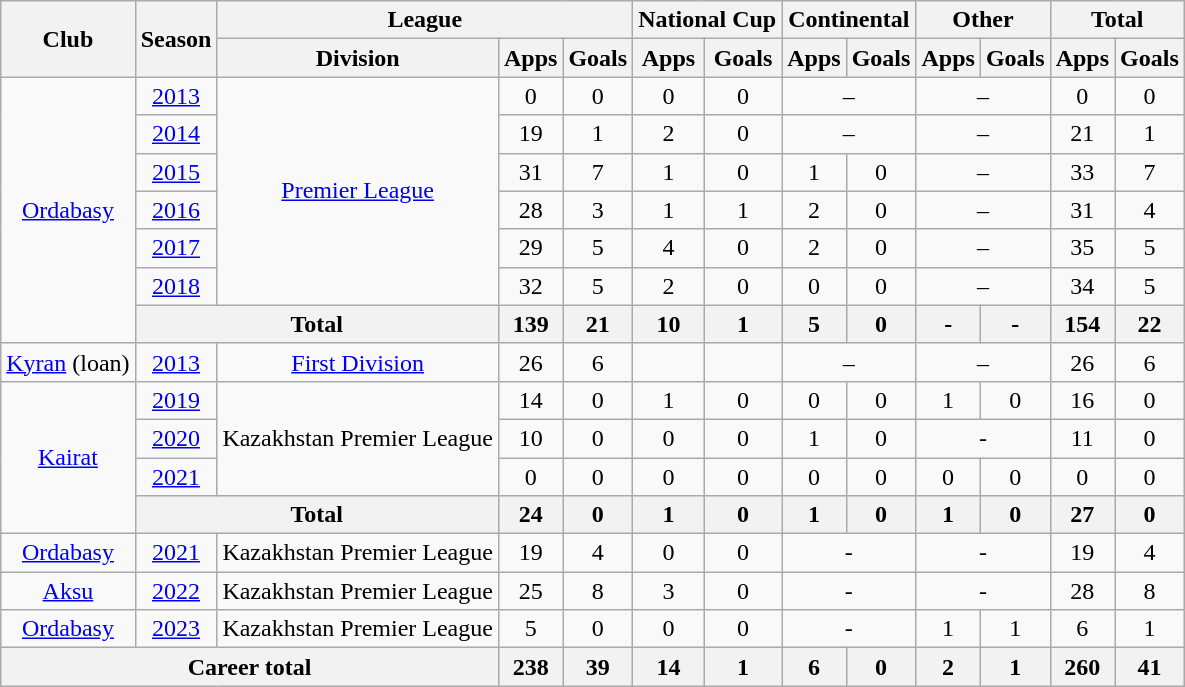<table class="wikitable" style="text-align: center;">
<tr>
<th rowspan="2">Club</th>
<th rowspan="2">Season</th>
<th colspan="3">League</th>
<th colspan="2">National Cup</th>
<th colspan="2">Continental</th>
<th colspan="2">Other</th>
<th colspan="2">Total</th>
</tr>
<tr>
<th>Division</th>
<th>Apps</th>
<th>Goals</th>
<th>Apps</th>
<th>Goals</th>
<th>Apps</th>
<th>Goals</th>
<th>Apps</th>
<th>Goals</th>
<th>Apps</th>
<th>Goals</th>
</tr>
<tr>
<td rowspan="7" valign="center"><a href='#'>Ordabasy</a></td>
<td><a href='#'>2013</a></td>
<td rowspan="6" valign="center"><a href='#'>Premier League</a></td>
<td>0</td>
<td>0</td>
<td>0</td>
<td>0</td>
<td colspan="2">–</td>
<td colspan="2">–</td>
<td>0</td>
<td>0</td>
</tr>
<tr>
<td><a href='#'>2014</a></td>
<td>19</td>
<td>1</td>
<td>2</td>
<td>0</td>
<td colspan="2">–</td>
<td colspan="2">–</td>
<td>21</td>
<td>1</td>
</tr>
<tr>
<td><a href='#'>2015</a></td>
<td>31</td>
<td>7</td>
<td>1</td>
<td>0</td>
<td>1</td>
<td>0</td>
<td colspan="2">–</td>
<td>33</td>
<td>7</td>
</tr>
<tr>
<td><a href='#'>2016</a></td>
<td>28</td>
<td>3</td>
<td>1</td>
<td>1</td>
<td>2</td>
<td>0</td>
<td colspan="2">–</td>
<td>31</td>
<td>4</td>
</tr>
<tr>
<td><a href='#'>2017</a></td>
<td>29</td>
<td>5</td>
<td>4</td>
<td>0</td>
<td>2</td>
<td>0</td>
<td colspan="2">–</td>
<td>35</td>
<td>5</td>
</tr>
<tr>
<td><a href='#'>2018</a></td>
<td>32</td>
<td>5</td>
<td>2</td>
<td>0</td>
<td>0</td>
<td>0</td>
<td colspan="2">–</td>
<td>34</td>
<td>5</td>
</tr>
<tr>
<th colspan="2">Total</th>
<th>139</th>
<th>21</th>
<th>10</th>
<th>1</th>
<th>5</th>
<th>0</th>
<th>-</th>
<th>-</th>
<th>154</th>
<th>22</th>
</tr>
<tr>
<td><a href='#'>Kyran</a> (loan)</td>
<td><a href='#'>2013</a></td>
<td><a href='#'>First Division</a></td>
<td>26</td>
<td>6</td>
<td></td>
<td></td>
<td colspan="2">–</td>
<td colspan="2">–</td>
<td>26</td>
<td>6</td>
</tr>
<tr>
<td rowspan="4" valign="center"><a href='#'>Kairat</a></td>
<td><a href='#'>2019</a></td>
<td rowspan="3" valign="center">Kazakhstan Premier League</td>
<td>14</td>
<td>0</td>
<td>1</td>
<td>0</td>
<td>0</td>
<td>0</td>
<td>1</td>
<td>0</td>
<td>16</td>
<td>0</td>
</tr>
<tr>
<td><a href='#'>2020</a></td>
<td>10</td>
<td>0</td>
<td>0</td>
<td>0</td>
<td>1</td>
<td>0</td>
<td colspan="2">-</td>
<td>11</td>
<td>0</td>
</tr>
<tr>
<td><a href='#'>2021</a></td>
<td>0</td>
<td>0</td>
<td>0</td>
<td>0</td>
<td>0</td>
<td>0</td>
<td>0</td>
<td>0</td>
<td>0</td>
<td>0</td>
</tr>
<tr>
<th colspan="2">Total</th>
<th>24</th>
<th>0</th>
<th>1</th>
<th>0</th>
<th>1</th>
<th>0</th>
<th>1</th>
<th>0</th>
<th>27</th>
<th>0</th>
</tr>
<tr>
<td><a href='#'>Ordabasy</a></td>
<td><a href='#'>2021</a></td>
<td>Kazakhstan Premier League</td>
<td>19</td>
<td>4</td>
<td>0</td>
<td>0</td>
<td colspan="2">-</td>
<td colspan="2">-</td>
<td>19</td>
<td>4</td>
</tr>
<tr>
<td><a href='#'>Aksu</a></td>
<td><a href='#'>2022</a></td>
<td>Kazakhstan Premier League</td>
<td>25</td>
<td>8</td>
<td>3</td>
<td>0</td>
<td colspan="2">-</td>
<td colspan="2">-</td>
<td>28</td>
<td>8</td>
</tr>
<tr>
<td><a href='#'>Ordabasy</a></td>
<td><a href='#'>2023</a></td>
<td>Kazakhstan Premier League</td>
<td>5</td>
<td>0</td>
<td>0</td>
<td>0</td>
<td colspan="2">-</td>
<td>1</td>
<td>1</td>
<td>6</td>
<td>1</td>
</tr>
<tr>
<th colspan="3">Career total</th>
<th>238</th>
<th>39</th>
<th>14</th>
<th>1</th>
<th>6</th>
<th>0</th>
<th>2</th>
<th>1</th>
<th>260</th>
<th>41</th>
</tr>
</table>
